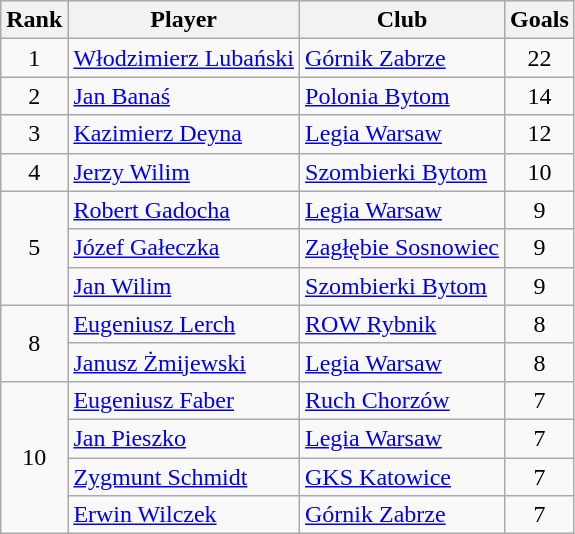<table class="wikitable" style="text-align:center">
<tr>
<th>Rank</th>
<th>Player</th>
<th>Club</th>
<th>Goals</th>
</tr>
<tr>
<td rowspan="1">1</td>
<td align="left"> <a href='#'>Włodzimierz Lubański</a></td>
<td align="left"><a href='#'>Górnik Zabrze</a></td>
<td>22</td>
</tr>
<tr>
<td rowspan="1">2</td>
<td align="left"> <a href='#'>Jan Banaś</a></td>
<td align="left"><a href='#'>Polonia Bytom</a></td>
<td>14</td>
</tr>
<tr>
<td rowspan="1">3</td>
<td align="left"> <a href='#'>Kazimierz Deyna</a></td>
<td align="left"><a href='#'>Legia Warsaw</a></td>
<td>12</td>
</tr>
<tr>
<td rowspan="1">4</td>
<td align="left"> <a href='#'>Jerzy Wilim</a></td>
<td align="left"><a href='#'>Szombierki Bytom</a></td>
<td>10</td>
</tr>
<tr>
<td rowspan="3">5</td>
<td align="left"> <a href='#'>Robert Gadocha</a></td>
<td align="left"><a href='#'>Legia Warsaw</a></td>
<td>9</td>
</tr>
<tr>
<td align="left"> <a href='#'>Józef Gałeczka</a></td>
<td align="left"><a href='#'>Zagłębie Sosnowiec</a></td>
<td>9</td>
</tr>
<tr>
<td align="left"> <a href='#'>Jan Wilim</a></td>
<td align="left"><a href='#'>Szombierki Bytom</a></td>
<td>9</td>
</tr>
<tr>
<td rowspan="2">8</td>
<td align="left"> <a href='#'>Eugeniusz Lerch</a></td>
<td align="left"><a href='#'>ROW Rybnik</a></td>
<td>8</td>
</tr>
<tr>
<td align="left"> <a href='#'>Janusz Żmijewski</a></td>
<td align="left"><a href='#'>Legia Warsaw</a></td>
<td>8</td>
</tr>
<tr>
<td rowspan="4">10</td>
<td align="left"> <a href='#'>Eugeniusz Faber</a></td>
<td align="left"><a href='#'>Ruch Chorzów</a></td>
<td>7</td>
</tr>
<tr>
<td align="left"> <a href='#'>Jan Pieszko</a></td>
<td align="left"><a href='#'>Legia Warsaw</a></td>
<td>7</td>
</tr>
<tr>
<td align="left"> <a href='#'>Zygmunt Schmidt</a></td>
<td align="left"><a href='#'>GKS Katowice</a></td>
<td>7</td>
</tr>
<tr>
<td align="left"> <a href='#'>Erwin Wilczek</a></td>
<td align="left"><a href='#'>Górnik Zabrze</a></td>
<td>7</td>
</tr>
</table>
